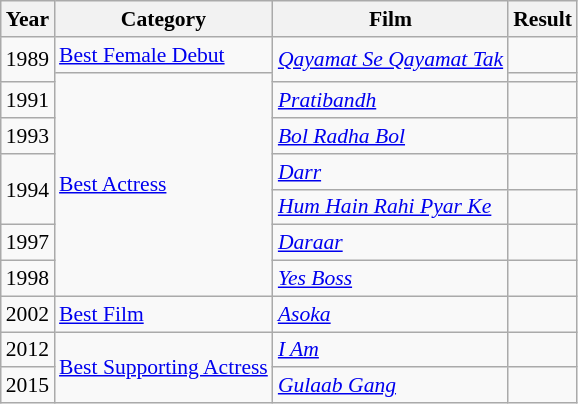<table class="wikitable" style="font-size: 90%;">
<tr>
<th>Year</th>
<th>Category</th>
<th>Film</th>
<th>Result</th>
</tr>
<tr>
<td rowspan="2">1989</td>
<td><a href='#'>Best Female Debut</a></td>
<td rowspan="2"><em><a href='#'>Qayamat Se Qayamat Tak</a></em></td>
<td></td>
</tr>
<tr>
<td rowspan="7"><a href='#'>Best Actress</a></td>
<td></td>
</tr>
<tr>
<td>1991</td>
<td><em><a href='#'>Pratibandh</a></em></td>
<td></td>
</tr>
<tr>
<td>1993</td>
<td><em><a href='#'>Bol Radha Bol</a></em></td>
<td></td>
</tr>
<tr>
<td rowspan="2">1994</td>
<td><em><a href='#'>Darr</a></em></td>
<td></td>
</tr>
<tr>
<td><em><a href='#'>Hum Hain Rahi Pyar Ke</a></em></td>
<td></td>
</tr>
<tr>
<td>1997</td>
<td><em><a href='#'>Daraar</a></em></td>
<td></td>
</tr>
<tr>
<td>1998</td>
<td><em><a href='#'>Yes Boss</a></em></td>
<td></td>
</tr>
<tr>
<td>2002</td>
<td><a href='#'>Best Film</a></td>
<td><em><a href='#'>Asoka</a></em></td>
<td></td>
</tr>
<tr>
<td>2012</td>
<td rowspan="2"><a href='#'>Best Supporting Actress</a></td>
<td><em><a href='#'>I Am</a></em></td>
<td></td>
</tr>
<tr>
<td>2015</td>
<td><em><a href='#'>Gulaab Gang</a></em></td>
<td></td>
</tr>
</table>
